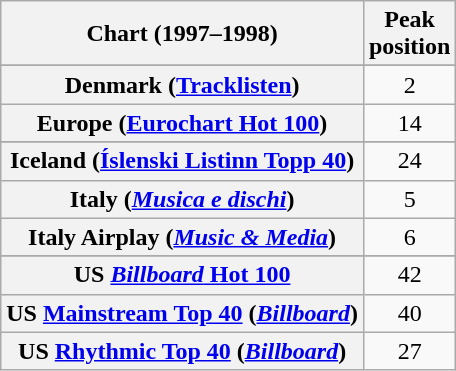<table class="wikitable sortable plainrowheaders" style="text-align:center">
<tr>
<th scope="col">Chart (1997–1998)</th>
<th scope="col">Peak<br>position</th>
</tr>
<tr>
</tr>
<tr>
</tr>
<tr>
</tr>
<tr>
</tr>
<tr>
</tr>
<tr>
<th scope="row">Denmark (<a href='#'>Tracklisten</a>)</th>
<td>2</td>
</tr>
<tr>
<th scope="row">Europe (<a href='#'>Eurochart Hot 100</a>)</th>
<td>14</td>
</tr>
<tr>
</tr>
<tr>
<th scope="row">Iceland (<a href='#'>Íslenski Listinn Topp 40</a>)</th>
<td>24</td>
</tr>
<tr>
<th scope="row">Italy (<em><a href='#'>Musica e dischi</a></em>)</th>
<td>5</td>
</tr>
<tr>
<th scope="row">Italy Airplay (<em><a href='#'>Music & Media</a></em>)</th>
<td>6</td>
</tr>
<tr>
</tr>
<tr>
</tr>
<tr>
</tr>
<tr>
</tr>
<tr>
</tr>
<tr>
</tr>
<tr>
<th scope="row">US <a href='#'><em>Billboard</em> Hot 100</a></th>
<td>42</td>
</tr>
<tr>
<th scope="row">US <a href='#'>Mainstream Top 40</a> (<em><a href='#'>Billboard</a></em>)</th>
<td>40</td>
</tr>
<tr>
<th scope="row">US <a href='#'>Rhythmic Top 40</a> (<em><a href='#'>Billboard</a></em>)</th>
<td>27</td>
</tr>
</table>
